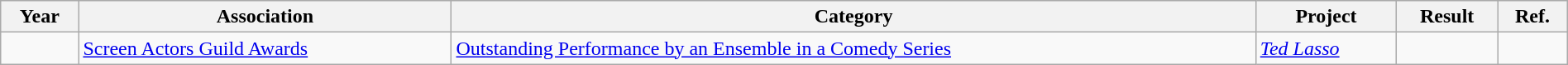<table class="wikitable" width="100%">
<tr>
<th>Year</th>
<th>Association</th>
<th>Category</th>
<th>Project</th>
<th>Result</th>
<th>Ref.</th>
</tr>
<tr>
<td></td>
<td><a href='#'>Screen Actors Guild Awards</a></td>
<td><a href='#'>Outstanding Performance by an Ensemble in a Comedy Series</a></td>
<td><em><a href='#'>Ted Lasso</a></em></td>
<td></td>
<td align="center"></td>
</tr>
</table>
